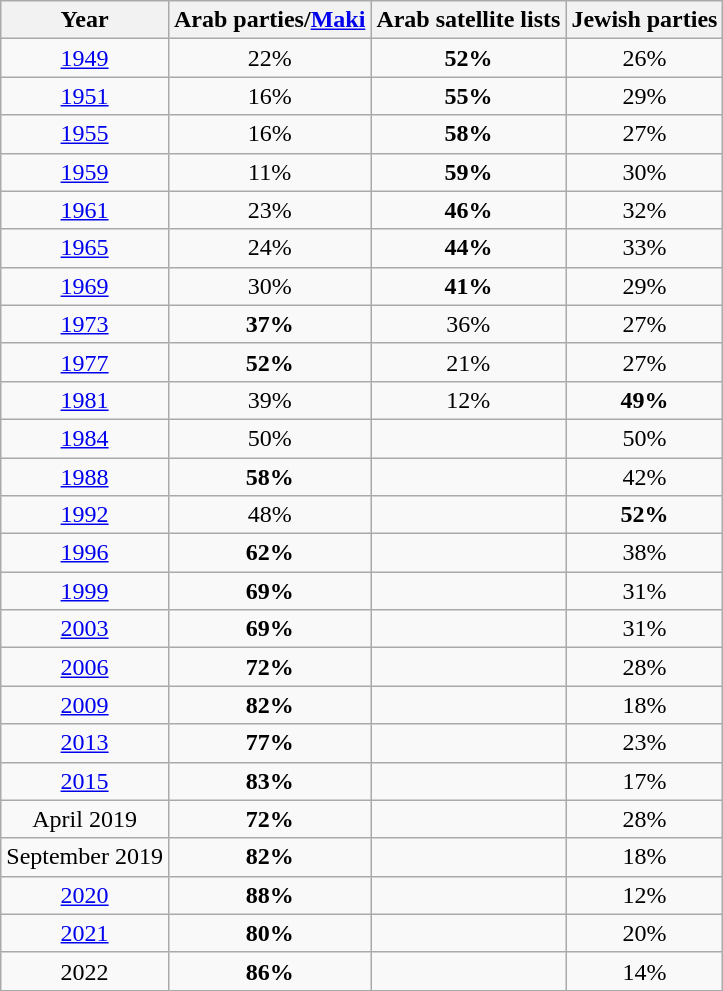<table class="wikitable sortable" style=text-align:center>
<tr>
<th>Year</th>
<th>Arab parties/<a href='#'>Maki</a></th>
<th>Arab satellite lists</th>
<th>Jewish parties</th>
</tr>
<tr>
<td><a href='#'>1949</a></td>
<td>22%</td>
<td><strong>52%</strong></td>
<td>26%</td>
</tr>
<tr>
<td><a href='#'>1951</a></td>
<td>16%</td>
<td><strong>55%</strong></td>
<td>29%</td>
</tr>
<tr>
<td><a href='#'>1955</a></td>
<td>16%</td>
<td><strong>58%</strong></td>
<td>27%</td>
</tr>
<tr>
<td><a href='#'>1959</a></td>
<td>11%</td>
<td><strong>59%</strong></td>
<td>30%</td>
</tr>
<tr>
<td><a href='#'>1961</a></td>
<td>23%</td>
<td><strong>46%</strong></td>
<td>32%</td>
</tr>
<tr>
<td><a href='#'>1965</a></td>
<td>24%</td>
<td><strong>44%</strong></td>
<td>33%</td>
</tr>
<tr>
<td><a href='#'>1969</a></td>
<td>30%</td>
<td><strong>41%</strong></td>
<td>29%</td>
</tr>
<tr>
<td><a href='#'>1973</a></td>
<td><strong>37%</strong></td>
<td>36%</td>
<td>27%</td>
</tr>
<tr>
<td><a href='#'>1977</a></td>
<td><strong>52%</strong></td>
<td>21%</td>
<td>27%</td>
</tr>
<tr>
<td><a href='#'>1981</a></td>
<td>39%</td>
<td>12%</td>
<td><strong>49%</strong></td>
</tr>
<tr>
<td><a href='#'>1984</a></td>
<td>50%</td>
<td></td>
<td>50%</td>
</tr>
<tr>
<td><a href='#'>1988</a></td>
<td><strong>58%</strong></td>
<td></td>
<td>42%</td>
</tr>
<tr>
<td><a href='#'>1992</a></td>
<td>48%</td>
<td></td>
<td><strong>52%</strong></td>
</tr>
<tr>
<td><a href='#'>1996</a></td>
<td><strong>62%</strong></td>
<td></td>
<td>38%</td>
</tr>
<tr>
<td><a href='#'>1999</a></td>
<td><strong>69%</strong></td>
<td></td>
<td>31%</td>
</tr>
<tr>
<td><a href='#'>2003</a></td>
<td><strong>69%</strong></td>
<td></td>
<td>31%</td>
</tr>
<tr>
<td><a href='#'>2006</a></td>
<td><strong>72%</strong></td>
<td></td>
<td>28%</td>
</tr>
<tr>
<td><a href='#'>2009</a></td>
<td><strong>82%</strong></td>
<td></td>
<td>18%</td>
</tr>
<tr>
<td><a href='#'>2013</a></td>
<td><strong>77%</strong></td>
<td></td>
<td>23%</td>
</tr>
<tr>
<td><a href='#'>2015</a></td>
<td><strong>83%</strong></td>
<td></td>
<td>17%</td>
</tr>
<tr>
<td>April 2019</td>
<td><strong>72%</strong></td>
<td></td>
<td>28%</td>
</tr>
<tr>
<td>September 2019</td>
<td><strong>82%</strong></td>
<td></td>
<td>18%</td>
</tr>
<tr>
<td><a href='#'>2020</a></td>
<td><strong>88%</strong></td>
<td></td>
<td>12%</td>
</tr>
<tr>
<td><a href='#'>2021</a></td>
<td><strong>80%</strong></td>
<td></td>
<td>20%</td>
</tr>
<tr>
<td>2022</td>
<td><strong>86%</strong></td>
<td></td>
<td>14%</td>
</tr>
</table>
